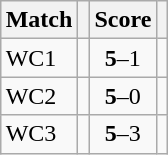<table class="wikitable" style="font-size: 100%; margin: 1em auto 1em auto;">
<tr>
<th>Match</th>
<th></th>
<th>Score</th>
<th></th>
</tr>
<tr>
<td>WC1</td>
<td><strong></strong></td>
<td align="center"><strong>5</strong>–1</td>
<td></td>
</tr>
<tr>
<td>WC2</td>
<td><strong></strong></td>
<td align="center"><strong>5</strong>–0</td>
<td></td>
</tr>
<tr>
<td>WC3</td>
<td><strong></strong></td>
<td align="center"><strong>5</strong>–3</td>
<td></td>
</tr>
</table>
